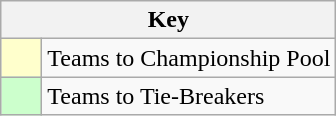<table class="wikitable" style="text-align: center;">
<tr>
<th colspan=2>Key</th>
</tr>
<tr>
<td style="background:#ffffcc; width:20px;"></td>
<td align=left>Teams to Championship Pool</td>
</tr>
<tr>
<td style="background:#ccffcc; width:20px;"></td>
<td align=left>Teams to Tie-Breakers</td>
</tr>
</table>
